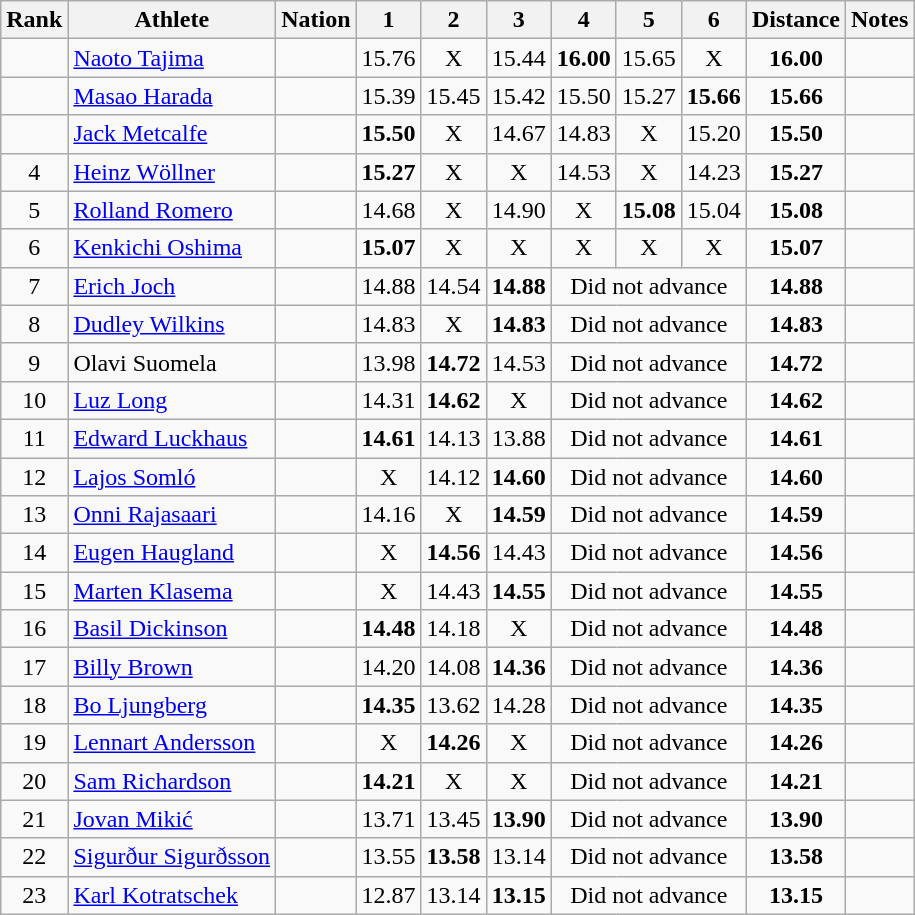<table class="wikitable sortable" style="text-align:center">
<tr>
<th>Rank</th>
<th>Athlete</th>
<th>Nation</th>
<th>1</th>
<th>2</th>
<th>3</th>
<th>4</th>
<th>5</th>
<th>6</th>
<th>Distance</th>
<th>Notes</th>
</tr>
<tr>
<td></td>
<td align=left><a href='#'>Naoto Tajima</a></td>
<td align=left></td>
<td>15.76</td>
<td data-sort-value=1.00>X</td>
<td>15.44</td>
<td><strong>16.00</strong> </td>
<td>15.65</td>
<td data-sort-value=1.00>X</td>
<td><strong>16.00</strong></td>
<td></td>
</tr>
<tr>
<td></td>
<td align=left><a href='#'>Masao Harada</a></td>
<td align=left></td>
<td>15.39</td>
<td>15.45</td>
<td>15.42</td>
<td>15.50</td>
<td>15.27</td>
<td><strong>15.66</strong></td>
<td><strong>15.66</strong></td>
<td></td>
</tr>
<tr>
<td></td>
<td align=left><a href='#'>Jack Metcalfe</a></td>
<td align=left></td>
<td><strong>15.50</strong></td>
<td data-sort-value=1.00>X</td>
<td>14.67</td>
<td>14.83</td>
<td data-sort-value=1.00>X</td>
<td>15.20</td>
<td><strong>15.50</strong></td>
<td></td>
</tr>
<tr>
<td>4</td>
<td align=left><a href='#'>Heinz Wöllner</a></td>
<td align=left></td>
<td><strong>15.27</strong></td>
<td data-sort-value=1.00>X</td>
<td data-sort-value=1.00>X</td>
<td>14.53</td>
<td data-sort-value=1.00>X</td>
<td>14.23</td>
<td><strong>15.27</strong></td>
<td></td>
</tr>
<tr>
<td>5</td>
<td align=left><a href='#'>Rolland Romero</a></td>
<td align=left></td>
<td>14.68</td>
<td data-sort-value=1.00>X</td>
<td>14.90</td>
<td data-sort-value=1.00>X</td>
<td><strong>15.08</strong></td>
<td>15.04</td>
<td><strong>15.08</strong></td>
<td></td>
</tr>
<tr>
<td>6</td>
<td align=left><a href='#'>Kenkichi Oshima</a></td>
<td align=left></td>
<td><strong>15.07</strong></td>
<td data-sort-value=1.00>X</td>
<td data-sort-value=1.00>X</td>
<td data-sort-value=1.00>X</td>
<td data-sort-value=1.00>X</td>
<td data-sort-value=1.00>X</td>
<td><strong>15.07</strong></td>
<td></td>
</tr>
<tr>
<td>7</td>
<td align=left><a href='#'>Erich Joch</a></td>
<td align=left></td>
<td>14.88</td>
<td>14.54</td>
<td><strong>14.88</strong></td>
<td colspan=3 data-sort-value=0.00>Did not advance</td>
<td><strong>14.88</strong></td>
<td></td>
</tr>
<tr>
<td>8</td>
<td align=left><a href='#'>Dudley Wilkins</a></td>
<td align=left></td>
<td>14.83</td>
<td data-sort-value=1.00>X</td>
<td><strong>14.83</strong></td>
<td colspan=3 data-sort-value=0.00>Did not advance</td>
<td><strong>14.83</strong></td>
<td></td>
</tr>
<tr>
<td>9</td>
<td align=left>Olavi Suomela</td>
<td align=left></td>
<td>13.98</td>
<td><strong>14.72</strong></td>
<td>14.53</td>
<td colspan=3 data-sort-value=0.00>Did not advance</td>
<td><strong>14.72</strong></td>
<td></td>
</tr>
<tr>
<td>10</td>
<td align=left><a href='#'>Luz Long</a></td>
<td align=left></td>
<td>14.31</td>
<td><strong>14.62</strong></td>
<td data-sort-value=1.00>X</td>
<td colspan=3 data-sort-value=0.00>Did not advance</td>
<td><strong>14.62</strong></td>
<td></td>
</tr>
<tr>
<td>11</td>
<td align=left><a href='#'>Edward Luckhaus</a></td>
<td align=left></td>
<td><strong>14.61</strong></td>
<td>14.13</td>
<td>13.88</td>
<td colspan=3 data-sort-value=0.00>Did not advance</td>
<td><strong>14.61</strong></td>
<td></td>
</tr>
<tr>
<td>12</td>
<td align=left><a href='#'>Lajos Somló</a></td>
<td align=left></td>
<td data-sort-value=1.00>X</td>
<td>14.12</td>
<td><strong>14.60</strong></td>
<td colspan=3 data-sort-value=0.00>Did not advance</td>
<td><strong>14.60</strong></td>
<td></td>
</tr>
<tr>
<td>13</td>
<td align=left><a href='#'>Onni Rajasaari</a></td>
<td align=left></td>
<td>14.16</td>
<td data-sort-value=1.00>X</td>
<td><strong>14.59</strong></td>
<td colspan=3 data-sort-value=0.00>Did not advance</td>
<td><strong>14.59</strong></td>
<td></td>
</tr>
<tr>
<td>14</td>
<td align=left><a href='#'>Eugen Haugland</a></td>
<td align=left></td>
<td data-sort-value=1.00>X</td>
<td><strong>14.56</strong></td>
<td>14.43</td>
<td colspan=3 data-sort-value=0.00>Did not advance</td>
<td><strong>14.56</strong></td>
<td></td>
</tr>
<tr>
<td>15</td>
<td align=left><a href='#'>Marten Klasema</a></td>
<td align=left></td>
<td data-sort-value=1.00>X</td>
<td>14.43</td>
<td><strong>14.55</strong></td>
<td colspan=3 data-sort-value=0.00>Did not advance</td>
<td><strong>14.55</strong></td>
<td></td>
</tr>
<tr>
<td>16</td>
<td align=left><a href='#'>Basil Dickinson</a></td>
<td align=left></td>
<td><strong>14.48</strong></td>
<td>14.18</td>
<td data-sort-value=1.00>X</td>
<td colspan=3 data-sort-value=0.00>Did not advance</td>
<td><strong>14.48</strong></td>
<td></td>
</tr>
<tr>
<td>17</td>
<td align=left><a href='#'>Billy Brown</a></td>
<td align=left></td>
<td>14.20</td>
<td>14.08</td>
<td><strong>14.36</strong></td>
<td colspan=3 data-sort-value=0.00>Did not advance</td>
<td><strong>14.36</strong></td>
<td></td>
</tr>
<tr>
<td>18</td>
<td align=left><a href='#'>Bo Ljungberg</a></td>
<td align=left></td>
<td><strong>14.35</strong></td>
<td>13.62</td>
<td>14.28</td>
<td colspan=3 data-sort-value=0.00>Did not advance</td>
<td><strong>14.35</strong></td>
<td></td>
</tr>
<tr>
<td>19</td>
<td align=left><a href='#'>Lennart Andersson</a></td>
<td align=left></td>
<td data-sort-value=1.00>X</td>
<td><strong>14.26</strong></td>
<td data-sort-value=1.00>X</td>
<td colspan=3 data-sort-value=0.00>Did not advance</td>
<td><strong>14.26</strong></td>
<td></td>
</tr>
<tr>
<td>20</td>
<td align=left><a href='#'>Sam Richardson</a></td>
<td align=left></td>
<td><strong>14.21</strong></td>
<td data-sort-value=1.00>X</td>
<td data-sort-value=1.00>X</td>
<td colspan=3 data-sort-value=0.00>Did not advance</td>
<td><strong>14.21</strong></td>
<td></td>
</tr>
<tr>
<td>21</td>
<td align=left><a href='#'>Jovan Mikić</a></td>
<td align=left></td>
<td>13.71</td>
<td>13.45</td>
<td><strong>13.90</strong></td>
<td colspan=3 data-sort-value=0.00>Did not advance</td>
<td><strong>13.90</strong></td>
<td></td>
</tr>
<tr>
<td>22</td>
<td align=left><a href='#'>Sigurður Sigurðsson</a></td>
<td align=left></td>
<td>13.55</td>
<td><strong>13.58</strong></td>
<td>13.14</td>
<td colspan=3 data-sort-value=0.00>Did not advance</td>
<td><strong>13.58</strong></td>
<td></td>
</tr>
<tr>
<td>23</td>
<td align=left><a href='#'>Karl Kotratschek</a></td>
<td align=left></td>
<td>12.87</td>
<td>13.14</td>
<td><strong>13.15</strong></td>
<td colspan=3 data-sort-value=0.00>Did not advance</td>
<td><strong>13.15</strong></td>
<td></td>
</tr>
</table>
